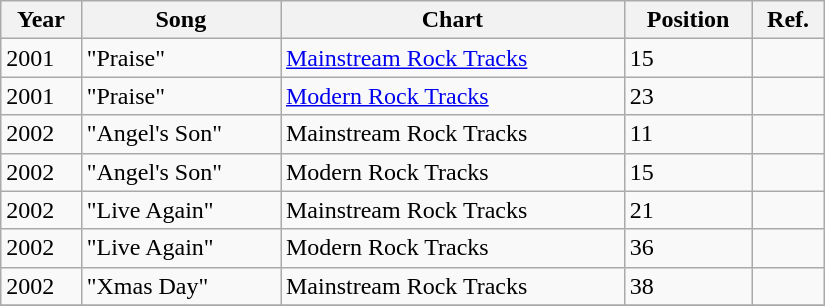<table class="wikitable" width="550">
<tr>
<th align="left" valign="top">Year</th>
<th align="left" valign="top">Song</th>
<th align="left" valign="top">Chart</th>
<th align="left" valign="top">Position</th>
<th align="left" valign="top">Ref.</th>
</tr>
<tr>
<td align="left" valign="top">2001</td>
<td align="left" valign="top">"Praise"</td>
<td align="left" valign="top"><a href='#'>Mainstream Rock Tracks</a></td>
<td align="left" valign="top">15</td>
<td align="left" valign="top"></td>
</tr>
<tr>
<td align="left" valign="top">2001</td>
<td align="left" valign="top">"Praise"</td>
<td align="left" valign="top"><a href='#'>Modern Rock Tracks</a></td>
<td align="left" valign="top">23</td>
<td align="left" valign="top"></td>
</tr>
<tr>
<td align="left" valign="top">2002</td>
<td align="left" valign="top">"Angel's Son"</td>
<td align="left" valign="top">Mainstream Rock Tracks</td>
<td align="left" valign="top">11</td>
<td align="left" valign="top"></td>
</tr>
<tr>
<td align="left" valign="top">2002</td>
<td align="left" valign="top">"Angel's Son"</td>
<td align="left" valign="top">Modern Rock Tracks</td>
<td align="left" valign="top">15</td>
<td align="left" valign="top"></td>
</tr>
<tr>
<td align="left" valign="top">2002</td>
<td align="left" valign="top">"Live Again"</td>
<td align="left" valign="top">Mainstream Rock Tracks</td>
<td align="left" valign="top">21</td>
<td align="left" valign="top"></td>
</tr>
<tr>
<td align="left" valign="top">2002</td>
<td align="left" valign="top">"Live Again"</td>
<td align="left" valign="top">Modern Rock Tracks</td>
<td align="left" valign="top">36</td>
<td align="left" valign="top"></td>
</tr>
<tr>
<td align="left" valign="top">2002</td>
<td align="left" valign="top">"Xmas Day"</td>
<td align="left" valign="top">Mainstream Rock Tracks</td>
<td align="left" valign="top">38</td>
<td align="left" valign="top"></td>
</tr>
<tr>
</tr>
</table>
